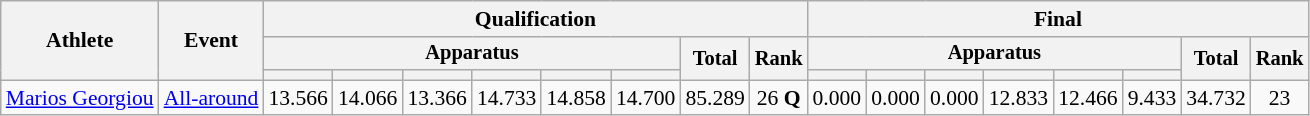<table class="wikitable" style="font-size:90%">
<tr>
<th rowspan=3>Athlete</th>
<th rowspan=3>Event</th>
<th colspan =8>Qualification</th>
<th colspan =8>Final</th>
</tr>
<tr style="font-size:95%">
<th colspan=6>Apparatus</th>
<th rowspan=2>Total</th>
<th rowspan=2>Rank</th>
<th colspan=6>Apparatus</th>
<th rowspan=2>Total</th>
<th rowspan=2>Rank</th>
</tr>
<tr style="font-size:95%">
<th></th>
<th></th>
<th></th>
<th></th>
<th></th>
<th></th>
<th></th>
<th></th>
<th></th>
<th></th>
<th></th>
<th></th>
</tr>
<tr align=center>
<td align=left><a href='#'>Marios Georgiou</a></td>
<td align=left><a href='#'>All-around</a></td>
<td>13.566</td>
<td>14.066</td>
<td>13.366</td>
<td>14.733</td>
<td>14.858</td>
<td>14.700</td>
<td>85.289</td>
<td>26 <strong>Q</strong></td>
<td>0.000</td>
<td>0.000</td>
<td>0.000</td>
<td>12.833</td>
<td>12.466</td>
<td>9.433</td>
<td>34.732</td>
<td>23</td>
</tr>
</table>
